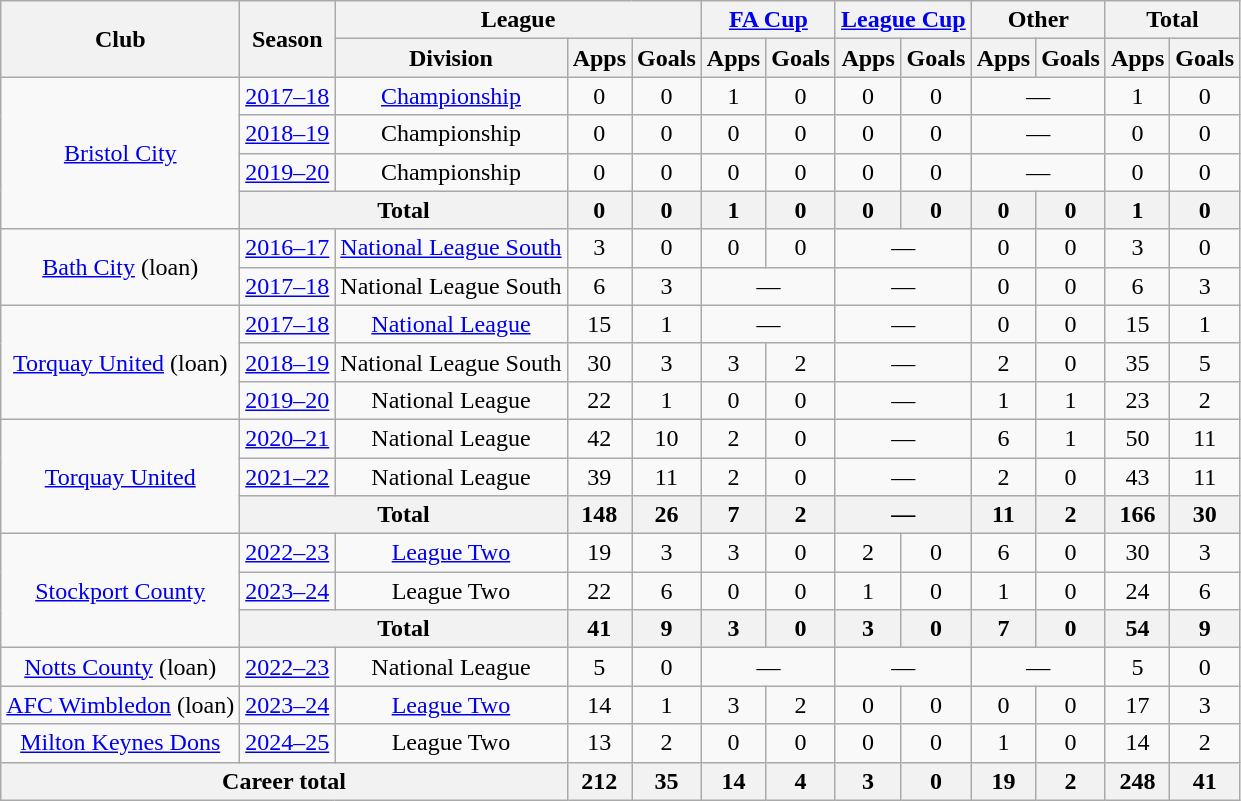<table class=wikitable style="text-align: center">
<tr>
<th rowspan=2>Club</th>
<th rowspan=2>Season</th>
<th colspan=3>League</th>
<th colspan=2><a href='#'>FA Cup</a></th>
<th colspan=2><a href='#'>League Cup</a></th>
<th colspan=2>Other</th>
<th colspan=2>Total</th>
</tr>
<tr>
<th>Division</th>
<th>Apps</th>
<th>Goals</th>
<th>Apps</th>
<th>Goals</th>
<th>Apps</th>
<th>Goals</th>
<th>Apps</th>
<th>Goals</th>
<th>Apps</th>
<th>Goals</th>
</tr>
<tr>
<td rowspan=4><a href='#'>Bristol City</a></td>
<td><a href='#'>2017–18</a></td>
<td><a href='#'>Championship</a></td>
<td>0</td>
<td>0</td>
<td>1</td>
<td>0</td>
<td>0</td>
<td>0</td>
<td colspan=2>—</td>
<td>1</td>
<td>0</td>
</tr>
<tr>
<td><a href='#'>2018–19</a></td>
<td>Championship</td>
<td>0</td>
<td>0</td>
<td>0</td>
<td>0</td>
<td>0</td>
<td>0</td>
<td colspan=2>—</td>
<td>0</td>
<td>0</td>
</tr>
<tr>
<td><a href='#'>2019–20</a></td>
<td>Championship</td>
<td>0</td>
<td>0</td>
<td>0</td>
<td>0</td>
<td>0</td>
<td>0</td>
<td colspan=2>—</td>
<td>0</td>
<td>0</td>
</tr>
<tr>
<th colspan=2>Total</th>
<th>0</th>
<th>0</th>
<th>1</th>
<th>0</th>
<th>0</th>
<th>0</th>
<th>0</th>
<th>0</th>
<th>1</th>
<th>0</th>
</tr>
<tr>
<td rowspan="2"><a href='#'>Bath City</a> (loan)</td>
<td><a href='#'>2016–17</a></td>
<td><a href='#'>National League South</a></td>
<td>3</td>
<td>0</td>
<td>0</td>
<td>0</td>
<td colspan=2>—</td>
<td>0</td>
<td>0</td>
<td>3</td>
<td>0</td>
</tr>
<tr>
<td><a href='#'>2017–18</a></td>
<td>National League South</td>
<td>6</td>
<td>3</td>
<td colspan=2>—</td>
<td colspan=2>—</td>
<td>0</td>
<td>0</td>
<td>6</td>
<td>3</td>
</tr>
<tr>
<td rowspan="3"><a href='#'>Torquay United</a> (loan)</td>
<td><a href='#'>2017–18</a></td>
<td><a href='#'>National League</a></td>
<td>15</td>
<td>1</td>
<td colspan=2>—</td>
<td colspan=2>—</td>
<td>0</td>
<td>0</td>
<td>15</td>
<td>1</td>
</tr>
<tr>
<td><a href='#'>2018–19</a></td>
<td>National League South</td>
<td>30</td>
<td>3</td>
<td>3</td>
<td>2</td>
<td colspan=2>—</td>
<td>2</td>
<td>0</td>
<td>35</td>
<td>5</td>
</tr>
<tr>
<td><a href='#'>2019–20</a></td>
<td>National League</td>
<td>22</td>
<td>1</td>
<td>0</td>
<td>0</td>
<td colspan=2>—</td>
<td>1</td>
<td>1</td>
<td>23</td>
<td>2</td>
</tr>
<tr>
<td rowspan=3><a href='#'>Torquay United</a></td>
<td><a href='#'>2020–21</a></td>
<td>National League</td>
<td>42</td>
<td>10</td>
<td>2</td>
<td>0</td>
<td colspan=2>—</td>
<td>6</td>
<td>1</td>
<td>50</td>
<td>11</td>
</tr>
<tr>
<td><a href='#'>2021–22</a></td>
<td>National League</td>
<td>39</td>
<td>11</td>
<td>2</td>
<td>0</td>
<td colspan=2>—</td>
<td>2</td>
<td>0</td>
<td>43</td>
<td>11</td>
</tr>
<tr>
<th colspan=2>Total</th>
<th>148</th>
<th>26</th>
<th>7</th>
<th>2</th>
<th colspan="2">—</th>
<th>11</th>
<th>2</th>
<th>166</th>
<th>30</th>
</tr>
<tr>
<td rowspan=3><a href='#'>Stockport County</a></td>
<td><a href='#'>2022–23</a></td>
<td><a href='#'>League Two</a></td>
<td>19</td>
<td>3</td>
<td>3</td>
<td>0</td>
<td>2</td>
<td>0</td>
<td>6</td>
<td>0</td>
<td>30</td>
<td>3</td>
</tr>
<tr>
<td><a href='#'>2023–24</a></td>
<td>League Two</td>
<td>22</td>
<td>6</td>
<td>0</td>
<td>0</td>
<td>1</td>
<td>0</td>
<td>1</td>
<td>0</td>
<td>24</td>
<td>6</td>
</tr>
<tr>
<th colspan=2>Total</th>
<th>41</th>
<th>9</th>
<th>3</th>
<th>0</th>
<th>3</th>
<th>0</th>
<th>7</th>
<th>0</th>
<th>54</th>
<th>9</th>
</tr>
<tr>
<td><a href='#'>Notts County</a> (loan)</td>
<td><a href='#'>2022–23</a></td>
<td>National League</td>
<td>5</td>
<td>0</td>
<td colspan=2>—</td>
<td colspan=2>—</td>
<td colspan=2>—</td>
<td>5</td>
<td>0</td>
</tr>
<tr>
<td><a href='#'>AFC Wimbledon</a> (loan)</td>
<td><a href='#'>2023–24</a></td>
<td><a href='#'>League Two</a></td>
<td>14</td>
<td>1</td>
<td>3</td>
<td>2</td>
<td>0</td>
<td>0</td>
<td>0</td>
<td>0</td>
<td>17</td>
<td>3</td>
</tr>
<tr>
<td><a href='#'>Milton Keynes Dons</a></td>
<td><a href='#'>2024–25</a></td>
<td>League Two</td>
<td>13</td>
<td>2</td>
<td>0</td>
<td>0</td>
<td>0</td>
<td>0</td>
<td>1</td>
<td>0</td>
<td>14</td>
<td>2</td>
</tr>
<tr>
<th colspan="3">Career total</th>
<th>212</th>
<th>35</th>
<th>14</th>
<th>4</th>
<th>3</th>
<th>0</th>
<th>19</th>
<th>2</th>
<th>248</th>
<th>41</th>
</tr>
</table>
